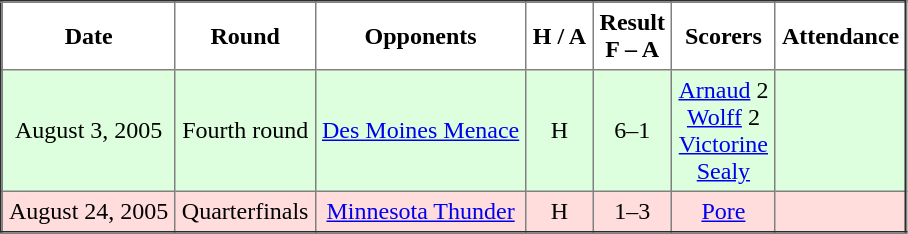<table border="2" cellpadding="4" style="border-collapse:collapse; text-align:center;">
<tr>
<th><strong>Date</strong></th>
<th><strong>Round</strong></th>
<th><strong>Opponents</strong></th>
<th><strong>H / A</strong></th>
<th><strong>Result<br>F – A</strong></th>
<th><strong>Scorers</strong></th>
<th><strong>Attendance</strong></th>
</tr>
<tr bgcolor="#ddffdd">
<td>August 3, 2005</td>
<td>Fourth round</td>
<td><a href='#'>Des Moines Menace</a></td>
<td>H</td>
<td>6–1</td>
<td><a href='#'>Arnaud</a> 2 <br> <a href='#'>Wolff</a> 2 <br> <a href='#'>Victorine</a> <br> <a href='#'>Sealy</a></td>
<td></td>
</tr>
<tr bgcolor="#ffdddd">
<td>August 24, 2005</td>
<td>Quarterfinals</td>
<td><a href='#'>Minnesota Thunder</a></td>
<td>H</td>
<td>1–3</td>
<td><a href='#'>Pore</a></td>
<td></td>
</tr>
</table>
